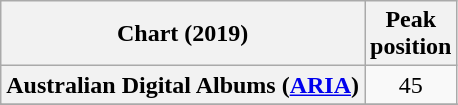<table class="wikitable sortable plainrowheaders" style="text-align:center">
<tr>
<th scope="col">Chart (2019)</th>
<th scope="col">Peak<br>position</th>
</tr>
<tr>
<th scope="row">Australian Digital Albums (<a href='#'>ARIA</a>)</th>
<td>45</td>
</tr>
<tr>
</tr>
<tr>
</tr>
<tr>
</tr>
</table>
